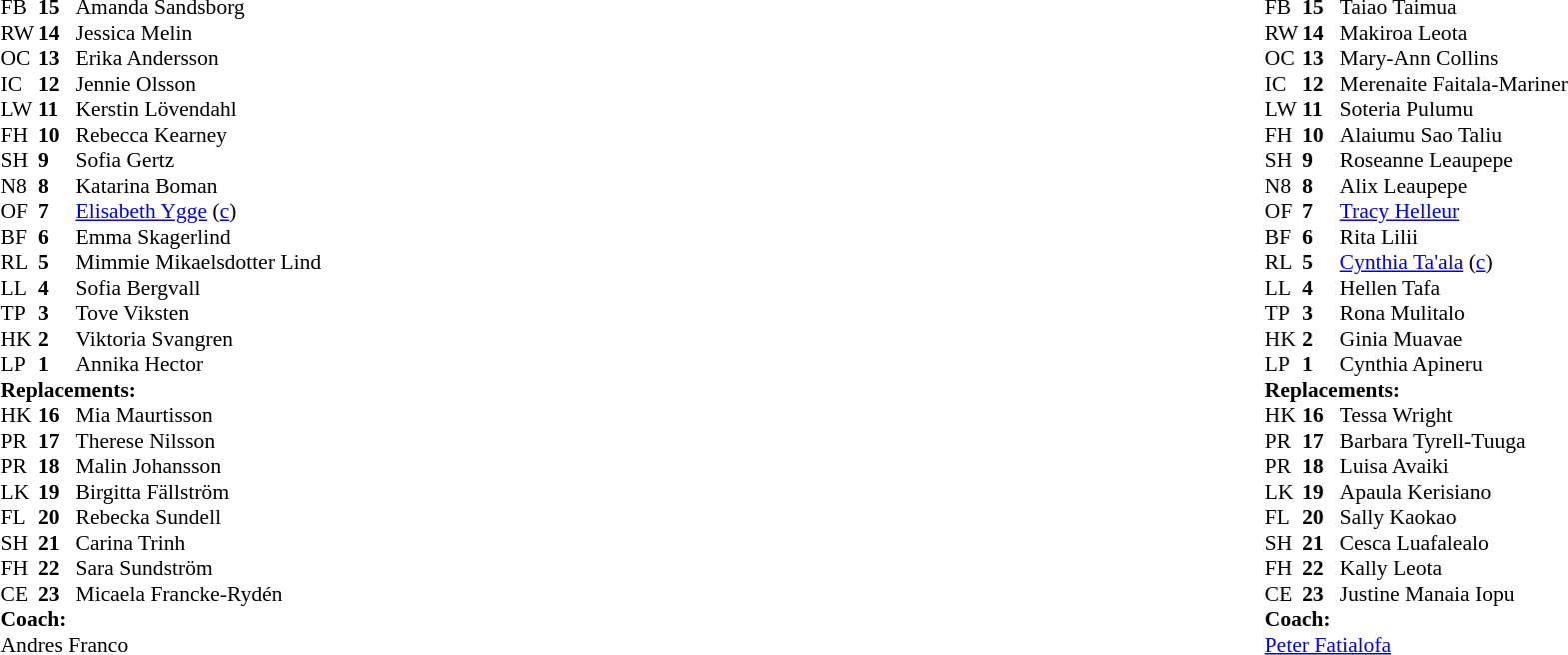<table style="width:100%;">
<tr>
<td style="vertical-align:top; width:50%;"><br><table style="font-size: 90%" cellspacing="0" cellpadding="0">
<tr>
<th width="25"></th>
<th width="25"></th>
</tr>
<tr>
<td>FB</td>
<td><strong>15</strong></td>
<td>Amanda Sandsborg</td>
</tr>
<tr>
<td>RW</td>
<td><strong>14</strong></td>
<td>Jessica Melin</td>
</tr>
<tr>
<td>OC</td>
<td><strong>13</strong></td>
<td>Erika Andersson</td>
</tr>
<tr>
<td>IC</td>
<td><strong>12</strong></td>
<td>Jennie Olsson</td>
</tr>
<tr>
<td>LW</td>
<td><strong>11</strong></td>
<td>Kerstin Lövendahl</td>
</tr>
<tr>
<td>FH</td>
<td><strong>10</strong></td>
<td>Rebecca Kearney</td>
</tr>
<tr>
<td>SH</td>
<td><strong>9</strong></td>
<td>Sofia Gertz</td>
</tr>
<tr>
<td>N8</td>
<td><strong>8</strong></td>
<td>Katarina Boman</td>
</tr>
<tr>
<td>OF</td>
<td><strong>7</strong></td>
<td><a href='#'>Elisabeth Ygge</a> (<a href='#'>c</a>)</td>
</tr>
<tr>
<td>BF</td>
<td><strong>6</strong></td>
<td>Emma Skagerlind</td>
</tr>
<tr>
<td>RL</td>
<td><strong>5</strong></td>
<td>Mimmie Mikaelsdotter Lind</td>
</tr>
<tr>
<td>LL</td>
<td><strong>4</strong></td>
<td>Sofia Bergvall</td>
<td></td>
<td></td>
</tr>
<tr>
<td>TP</td>
<td><strong>3</strong></td>
<td>Tove Viksten</td>
</tr>
<tr>
<td>HK</td>
<td><strong>2</strong></td>
<td>Viktoria Svangren</td>
<td></td>
<td></td>
</tr>
<tr>
<td>LP</td>
<td><strong>1</strong></td>
<td>Annika Hector</td>
<td></td>
<td></td>
</tr>
<tr>
<td colspan=3><strong>Replacements:</strong></td>
</tr>
<tr>
<td>HK</td>
<td><strong>16</strong></td>
<td>Mia Maurtisson</td>
<td></td>
<td></td>
</tr>
<tr>
<td>PR</td>
<td><strong>17</strong></td>
<td>Therese Nilsson</td>
</tr>
<tr>
<td>PR</td>
<td><strong>18</strong></td>
<td>Malin Johansson</td>
<td></td>
<td></td>
</tr>
<tr>
<td>LK</td>
<td><strong>19</strong></td>
<td>Birgitta Fällström</td>
</tr>
<tr>
<td>FL</td>
<td><strong>20</strong></td>
<td>Rebecka Sundell</td>
</tr>
<tr>
<td>SH</td>
<td><strong>21</strong></td>
<td>Carina Trinh</td>
</tr>
<tr>
<td>FH</td>
<td><strong>22</strong></td>
<td>Sara Sundström</td>
<td></td>
<td></td>
</tr>
<tr>
<td>CE</td>
<td><strong>23</strong></td>
<td>Micaela Francke-Rydén</td>
</tr>
<tr>
<td colspan=3><strong>Coach:</strong></td>
</tr>
<tr>
<td colspan="4"> Andres Franco</td>
</tr>
</table>
</td>
<td style="vertical-align:top; width:50%;"><br><table cellspacing="0" cellpadding="0" style="font-size:90%; margin:auto;">
<tr>
<th width="25"></th>
<th width="25"></th>
</tr>
<tr>
<td>FB</td>
<td><strong>15</strong></td>
<td>Taiao Taimua</td>
</tr>
<tr>
<td>RW</td>
<td><strong>14</strong></td>
<td>Makiroa Leota</td>
</tr>
<tr>
<td>OC</td>
<td><strong>13</strong></td>
<td>Mary-Ann Collins</td>
<td></td>
<td></td>
</tr>
<tr>
<td>IC</td>
<td><strong>12</strong></td>
<td>Merenaite Faitala-Mariner</td>
</tr>
<tr>
<td>LW</td>
<td><strong>11</strong></td>
<td>Soteria Pulumu</td>
</tr>
<tr>
<td>FH</td>
<td><strong>10</strong></td>
<td>Alaiumu Sao Taliu</td>
<td></td>
<td></td>
</tr>
<tr>
<td>SH</td>
<td><strong>9</strong></td>
<td>Roseanne Leaupepe</td>
<td></td>
<td></td>
</tr>
<tr>
<td>N8</td>
<td><strong>8</strong></td>
<td>Alix Leaupepe</td>
<td></td>
<td></td>
</tr>
<tr>
<td>OF</td>
<td><strong>7</strong></td>
<td><a href='#'>Tracy Helleur</a></td>
</tr>
<tr>
<td>BF</td>
<td><strong>6</strong></td>
<td>Rita Lilii</td>
<td></td>
<td></td>
</tr>
<tr>
<td>RL</td>
<td><strong>5</strong></td>
<td><a href='#'>Cynthia Ta'ala</a> (<a href='#'>c</a>)</td>
</tr>
<tr>
<td>LL</td>
<td><strong>4</strong></td>
<td>Hellen Tafa</td>
</tr>
<tr>
<td>TP</td>
<td><strong>3</strong></td>
<td>Rona Mulitalo</td>
<td></td>
<td></td>
</tr>
<tr>
<td>HK</td>
<td><strong>2</strong></td>
<td>Ginia Muavae</td>
<td></td>
<td></td>
</tr>
<tr>
<td>LP</td>
<td><strong>1</strong></td>
<td>Cynthia Apineru</td>
<td></td>
<td></td>
</tr>
<tr>
<td colspan=3><strong>Replacements:</strong></td>
</tr>
<tr>
<td>HK</td>
<td><strong>16</strong></td>
<td>Tessa Wright</td>
<td></td>
<td></td>
</tr>
<tr>
<td>PR</td>
<td><strong>17</strong></td>
<td>Barbara Tyrell-Tuuga</td>
<td></td>
<td></td>
</tr>
<tr>
<td>PR</td>
<td><strong>18</strong></td>
<td>Luisa Avaiki</td>
<td></td>
<td></td>
</tr>
<tr>
<td>LK</td>
<td><strong>19</strong></td>
<td>Apaula Kerisiano</td>
<td></td>
<td></td>
</tr>
<tr>
<td>FL</td>
<td><strong>20</strong></td>
<td>Sally Kaokao</td>
<td></td>
<td></td>
</tr>
<tr>
<td>SH</td>
<td><strong>21</strong></td>
<td>Cesca Luafalealo</td>
<td></td>
<td></td>
</tr>
<tr>
<td>FH</td>
<td><strong>22</strong></td>
<td>Kally Leota</td>
<td></td>
<td></td>
</tr>
<tr>
<td>CE</td>
<td><strong>23</strong></td>
<td>Justine Manaia Iopu</td>
<td></td>
<td></td>
</tr>
<tr>
<td colspan=3><strong>Coach:</strong></td>
</tr>
<tr>
<td colspan="4"> <a href='#'>Peter Fatialofa</a></td>
</tr>
</table>
</td>
</tr>
</table>
